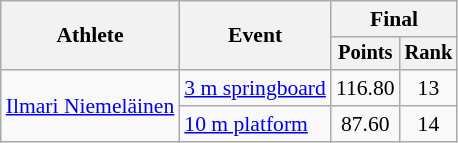<table class="wikitable" style="font-size:90%;">
<tr>
<th rowspan=2>Athlete</th>
<th rowspan=2>Event</th>
<th colspan=2>Final</th>
</tr>
<tr style="font-size:95%">
<th>Points</th>
<th>Rank</th>
</tr>
<tr align=center>
<td align=left rowspan=2><a href='#'>Ilmari Niemeläinen</a></td>
<td align=left><a href='#'>3 m springboard</a></td>
<td>116.80</td>
<td>13</td>
</tr>
<tr align=center>
<td align=left><a href='#'>10 m platform</a></td>
<td>87.60</td>
<td>14</td>
</tr>
</table>
